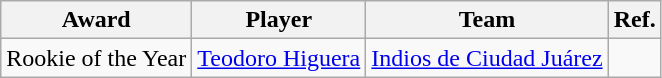<table class="wikitable">
<tr>
<th>Award</th>
<th>Player</th>
<th>Team</th>
<th>Ref.</th>
</tr>
<tr>
<td scope="row">Rookie of the Year</td>
<td> <a href='#'>Teodoro Higuera</a></td>
<td><a href='#'>Indios de Ciudad Juárez</a></td>
<td align=center></td>
</tr>
</table>
